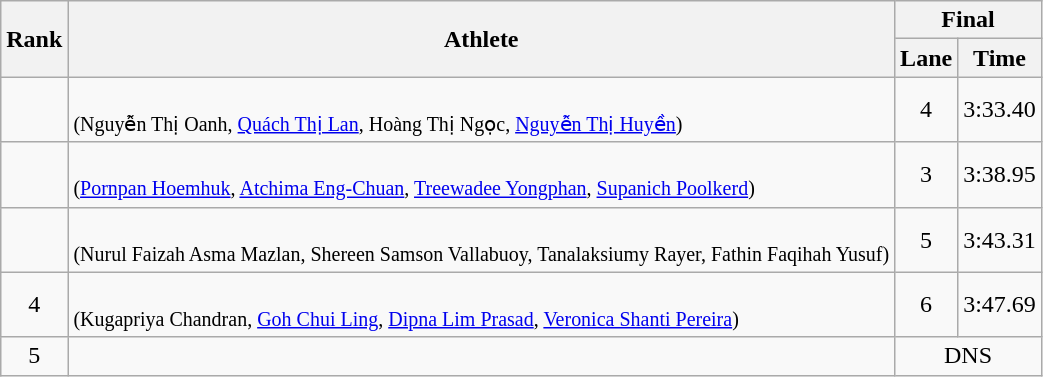<table class="wikitable sortable"  style="text-align:center">
<tr>
<th rowspan="2" data-sort-type=number>Rank</th>
<th rowspan="2">Athlete</th>
<th colspan="2">Final</th>
</tr>
<tr>
<th>Lane</th>
<th>Time</th>
</tr>
<tr>
<td></td>
<td align="left"><br><small>(Nguyễn Thị Oanh, <a href='#'>Quách Thị Lan</a>, Hoàng Thị Ngọc, <a href='#'>Nguyễn Thị Huyền</a>)</small></td>
<td>4</td>
<td>3:33.40</td>
</tr>
<tr>
<td></td>
<td align="left"><br><small>(<a href='#'>Pornpan Hoemhuk</a>, <a href='#'>Atchima Eng-Chuan</a>, <a href='#'>Treewadee Yongphan</a>, <a href='#'>Supanich Poolkerd</a>)</small></td>
<td>3</td>
<td>3:38.95</td>
</tr>
<tr>
<td></td>
<td align="left"><br><small>(Nurul Faizah Asma Mazlan, Shereen Samson Vallabuoy, Tanalaksiumy Rayer, Fathin Faqihah Yusuf)</small></td>
<td>5</td>
<td>3:43.31</td>
</tr>
<tr>
<td>4</td>
<td align="left"><br><small>(Kugapriya Chandran, <a href='#'>Goh Chui Ling</a>, <a href='#'>Dipna Lim Prasad</a>, <a href='#'>Veronica Shanti Pereira</a>)</small></td>
<td>6</td>
<td>3:47.69</td>
</tr>
<tr>
<td>5</td>
<td align="left"></td>
<td colspan="2">DNS</td>
</tr>
</table>
